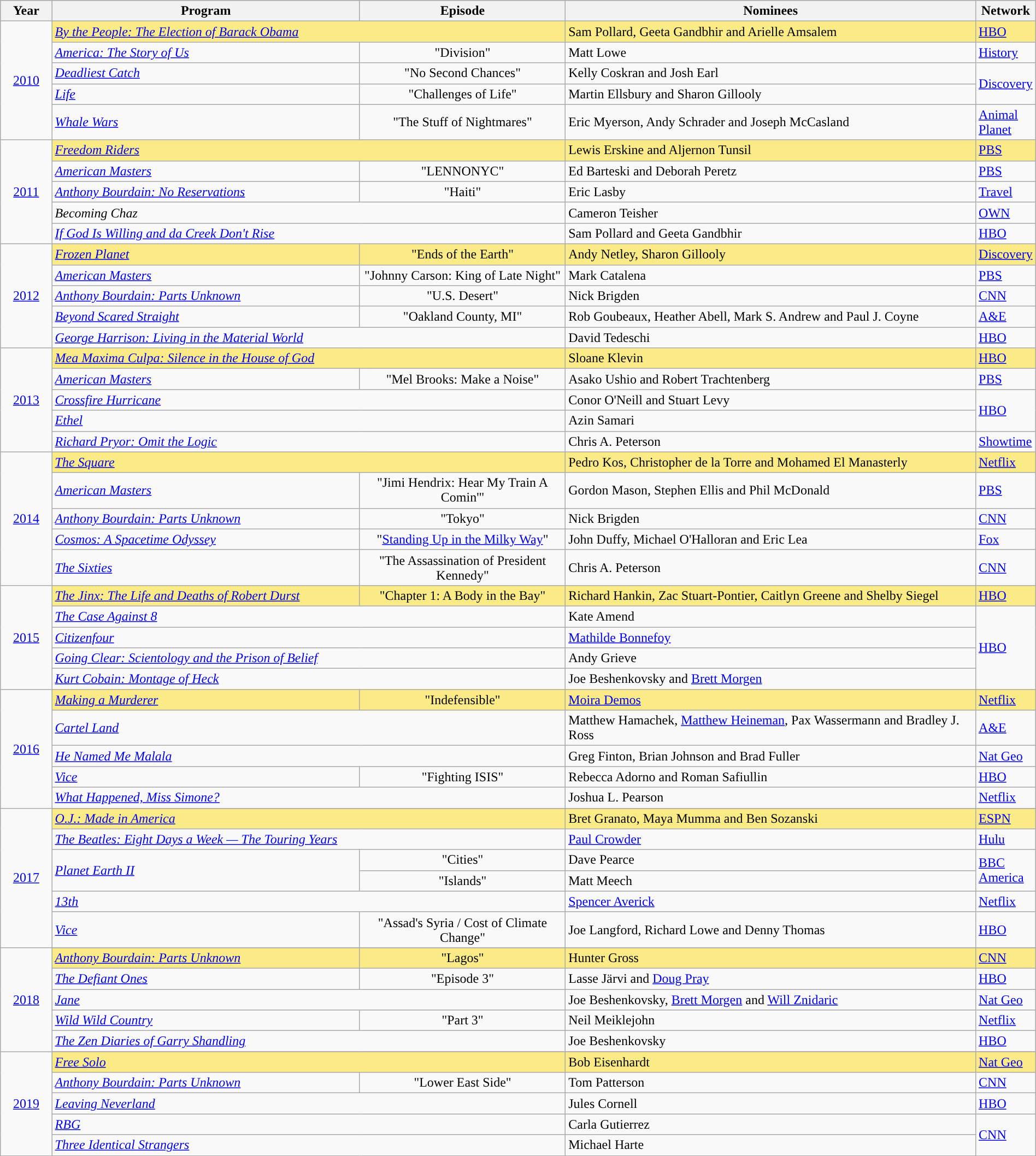<table class="wikitable" style="width:100%">
<tr style="background:#bebebe;">
<th width="5%">Year</th>
<th width="30%">Program</th>
<th width="20%">Episode</th>
<th width="40%">Nominees</th>
<th width="5%">Network</th>
</tr>
<tr>
<td rowspan=5 style="text-align:center;"><a href='#'>2010</a><br></td>
<td style="background:#FAEB86;" colspan=2><em><a href='#'>By the People: The Election of Barack Obama</a></em></td>
<td style="background:#FAEB86;">Sam Pollard, Geeta Gandbhir and Arielle Amsalem</td>
<td style="background:#FAEB86;"><a href='#'>HBO</a></td>
</tr>
<tr>
<td><em><a href='#'>America: The Story of Us</a></em></td>
<td align=center>"Division"</td>
<td>Matt Lowe</td>
<td><a href='#'>History</a></td>
</tr>
<tr>
<td><em><a href='#'>Deadliest Catch</a></em></td>
<td align=center>"No Second Chances"</td>
<td>Kelly Coskran and Josh Earl</td>
<td rowspan=2><a href='#'>Discovery</a></td>
</tr>
<tr>
<td><em><a href='#'>Life</a></em></td>
<td align=center>"Challenges of Life"</td>
<td>Martin Ellsbury and Sharon Gillooly</td>
</tr>
<tr>
<td><em><a href='#'>Whale Wars</a></em></td>
<td align=center>"The Stuff of Nightmares"</td>
<td>Eric Myerson, Andy Schrader and Joseph McCasland</td>
<td><a href='#'>Animal Planet</a></td>
</tr>
<tr>
<td rowspan=5 style="text-align:center;"><a href='#'>2011</a><br></td>
<td style="background:#FAEB86;" colspan=2><em><a href='#'>Freedom Riders</a></em></td>
<td style="background:#FAEB86;">Lewis Erskine and Aljernon Tunsil</td>
<td style="background:#FAEB86;"><a href='#'>PBS</a></td>
</tr>
<tr>
<td><em><a href='#'>American Masters</a></em></td>
<td align=center>"LENNONYC"</td>
<td>Ed Barteski and Deborah Peretz</td>
<td><a href='#'>PBS</a></td>
</tr>
<tr>
<td><em><a href='#'>Anthony Bourdain: No Reservations</a></em></td>
<td align=center>"Haiti"</td>
<td>Eric Lasby</td>
<td><a href='#'>Travel</a></td>
</tr>
<tr>
<td colspan=2><em>Becoming Chaz</em></td>
<td>Cameron Teisher</td>
<td><a href='#'>OWN</a></td>
</tr>
<tr>
<td colspan=2><em><a href='#'>If God Is Willing and da Creek Don't Rise</a></em></td>
<td>Sam Pollard and Geeta Gandbhir</td>
<td><a href='#'>HBO</a></td>
</tr>
<tr>
<td rowspan=5 style="text-align:center;"><a href='#'>2012</a><br></td>
<td style="background:#FAEB86;"><em><a href='#'>Frozen Planet</a></em></td>
<td style="background:#FAEB86;" align=center>"Ends of the Earth"</td>
<td style="background:#FAEB86;">Andy Netley, Sharon Gillooly</td>
<td style="background:#FAEB86;"><a href='#'>Discovery</a></td>
</tr>
<tr>
<td><em><a href='#'>American Masters</a></em></td>
<td align=center>"Johnny Carson: King of Late Night"</td>
<td>Mark Catalena</td>
<td><a href='#'>PBS</a></td>
</tr>
<tr>
<td><em><a href='#'>Anthony Bourdain: Parts Unknown</a></em></td>
<td align=center>"U.S. Desert"</td>
<td>Nick Brigden</td>
<td><a href='#'>CNN</a></td>
</tr>
<tr>
<td><em><a href='#'>Beyond Scared Straight</a></em></td>
<td align=center>"Oakland County, MI"</td>
<td>Rob Goubeaux, Heather Abell, Mark S. Andrew and Paul J. Coyne</td>
<td><a href='#'>A&E</a></td>
</tr>
<tr>
<td colspan=2><em><a href='#'>George Harrison: Living in the Material World</a></em></td>
<td>David Tedeschi</td>
<td><a href='#'>HBO</a></td>
</tr>
<tr>
<td rowspan=5 style="text-align:center;"><a href='#'>2013</a><br></td>
<td style="background:#FAEB86;" colspan=2><em><a href='#'>Mea Maxima Culpa: Silence in the House of God</a></em></td>
<td style="background:#FAEB86;">Sloane Klevin</td>
<td style="background:#FAEB86;"><a href='#'>HBO</a></td>
</tr>
<tr>
<td><em><a href='#'>American Masters</a></em></td>
<td align=center>"Mel Brooks: Make a Noise"</td>
<td>Asako Ushio and Robert Trachtenberg</td>
<td><a href='#'>PBS</a></td>
</tr>
<tr>
<td colspan=2><em><a href='#'>Crossfire Hurricane</a></em></td>
<td>Conor O'Neill and Stuart Levy</td>
<td rowspan=2><a href='#'>HBO</a></td>
</tr>
<tr>
<td colspan=2><em><a href='#'>Ethel</a></em></td>
<td>Azin Samari</td>
</tr>
<tr>
<td colspan=2><em><a href='#'>Richard Pryor: Omit the Logic</a></em></td>
<td>Chris A. Peterson</td>
<td><a href='#'>Showtime</a></td>
</tr>
<tr>
<td rowspan=5 style="text-align:center;"><a href='#'>2014</a><br></td>
<td style="background:#FAEB86;" colspan=2><em><a href='#'>The Square</a></em></td>
<td style="background:#FAEB86;">Pedro Kos, Christopher de la Torre and Mohamed El Manasterly</td>
<td style="background:#FAEB86;"><a href='#'>Netflix</a></td>
</tr>
<tr>
<td><em><a href='#'>American Masters</a></em></td>
<td align=center>"Jimi Hendrix: Hear My Train A Comin'"</td>
<td>Gordon Mason, Stephen Ellis and Phil McDonald</td>
<td><a href='#'>PBS</a></td>
</tr>
<tr>
<td><em><a href='#'>Anthony Bourdain: Parts Unknown</a></em></td>
<td align=center>"Tokyo"</td>
<td>Nick Brigden</td>
<td><a href='#'>CNN</a></td>
</tr>
<tr>
<td><em><a href='#'>Cosmos: A Spacetime Odyssey</a></em></td>
<td align=center>"<a href='#'>Standing Up in the Milky Way</a>"</td>
<td>John Duffy, Michael O'Halloran and Eric Lea</td>
<td><a href='#'>Fox</a></td>
</tr>
<tr>
<td><em><a href='#'>The Sixties</a></em></td>
<td align=center>"The Assassination of President Kennedy"</td>
<td>Chris A. Peterson</td>
<td><a href='#'>CNN</a></td>
</tr>
<tr>
<td rowspan=5 style="text-align:center;"><a href='#'>2015</a><br></td>
<td style="background:#FAEB86;"><em><a href='#'>The Jinx: The Life and Deaths of Robert Durst</a></em></td>
<td style="background:#FAEB86;" align=center>"Chapter 1: A Body in the Bay"</td>
<td style="background:#FAEB86;">Richard Hankin, Zac Stuart-Pontier, Caitlyn Greene and Shelby Siegel</td>
<td style="background:#FAEB86;"><a href='#'>HBO</a></td>
</tr>
<tr>
<td colspan=2><em><a href='#'>The Case Against 8</a></em></td>
<td>Kate Amend</td>
<td rowspan=4><a href='#'>HBO</a></td>
</tr>
<tr>
<td colspan=2><em><a href='#'>Citizenfour</a></em></td>
<td><a href='#'>Mathilde Bonnefoy</a></td>
</tr>
<tr>
<td colspan=2><em><a href='#'>Going Clear: Scientology and the Prison of Belief</a></em></td>
<td>Andy Grieve</td>
</tr>
<tr>
<td colspan=2><em><a href='#'>Kurt Cobain: Montage of Heck</a></em></td>
<td>Joe Beshenkovsky and <a href='#'>Brett Morgen</a></td>
</tr>
<tr>
<td rowspan=5 style="text-align:center;"><a href='#'>2016</a><br></td>
<td style="background:#FAEB86;"><em><a href='#'>Making a Murderer</a></em></td>
<td style="background:#FAEB86;" align=center>"Indefensible"</td>
<td style="background:#FAEB86;"><a href='#'>Moira Demos</a></td>
<td style="background:#FAEB86;"><a href='#'>Netflix</a></td>
</tr>
<tr>
<td colspan=2><em><a href='#'>Cartel Land</a></em></td>
<td>Matthew Hamachek, <a href='#'>Matthew Heineman</a>, Pax Wassermann and Bradley J. Ross</td>
<td><a href='#'>A&E</a></td>
</tr>
<tr>
<td colspan=2><em><a href='#'>He Named Me Malala</a></em></td>
<td>Greg Finton, Brian Johnson and Brad Fuller</td>
<td><a href='#'>Nat Geo</a></td>
</tr>
<tr>
<td><em><a href='#'>Vice</a></em></td>
<td align=center>"Fighting ISIS"</td>
<td>Rebecca Adorno and Roman Safiullin</td>
<td><a href='#'>HBO</a></td>
</tr>
<tr>
<td colspan=2><em><a href='#'>What Happened, Miss Simone?</a></em></td>
<td>Joshua L. Pearson</td>
<td><a href='#'>Netflix</a></td>
</tr>
<tr>
<td rowspan=7 style="text-align:center;"><a href='#'>2017</a><br></td>
</tr>
<tr style="background:#FAEB86;">
<td colspan=2><em><a href='#'>O.J.: Made in America</a></em></td>
<td>Bret Granato, Maya Mumma and Ben Sozanski</td>
<td><a href='#'>ESPN</a></td>
</tr>
<tr>
<td colspan=2><em><a href='#'>The Beatles: Eight Days a Week — The Touring Years</a></em></td>
<td><a href='#'>Paul Crowder</a></td>
<td><a href='#'>Hulu</a></td>
</tr>
<tr>
<td rowspan=2><em><a href='#'>Planet Earth II</a></em></td>
<td align=center>"Cities"</td>
<td>Dave Pearce</td>
<td rowspan=2><a href='#'>BBC America</a></td>
</tr>
<tr>
<td align=center>"Islands"</td>
<td>Matt Meech</td>
</tr>
<tr>
<td colspan=2><em><a href='#'>13th</a></em></td>
<td><a href='#'>Spencer Averick</a></td>
<td><a href='#'>Netflix</a></td>
</tr>
<tr>
<td><em><a href='#'>Vice</a></em></td>
<td align=center>"Assad's Syria / Cost of Climate Change"</td>
<td>Joe Langford, Richard Lowe and Denny Thomas</td>
<td><a href='#'>HBO</a></td>
</tr>
<tr>
<td rowspan=6 style="text-align:center;"><a href='#'>2018</a><br></td>
</tr>
<tr style="background:#FAEB86;">
<td><em><a href='#'>Anthony Bourdain: Parts Unknown</a></em></td>
<td align=center>"Lagos"</td>
<td>Hunter Gross</td>
<td><a href='#'>CNN</a></td>
</tr>
<tr>
<td><em><a href='#'>The Defiant Ones</a></em></td>
<td align=center>"Episode 3"</td>
<td>Lasse Järvi and <a href='#'>Doug Pray</a></td>
<td><a href='#'>HBO</a></td>
</tr>
<tr>
<td colspan=2><em><a href='#'>Jane</a></em></td>
<td>Joe Beshenkovsky, <a href='#'>Brett Morgen</a> and <a href='#'>Will Znidaric</a></td>
<td><a href='#'>Nat Geo</a></td>
</tr>
<tr>
<td><em><a href='#'>Wild Wild Country</a></em></td>
<td align=center>"Part 3"</td>
<td>Neil Meiklejohn</td>
<td><a href='#'>Netflix</a></td>
</tr>
<tr>
<td colspan=2><em><a href='#'>The Zen Diaries of Garry Shandling</a></em></td>
<td>Joe Beshenkovsky</td>
<td><a href='#'>HBO</a></td>
</tr>
<tr>
<td rowspan=6 style="text-align:center;"><a href='#'>2019</a><br></td>
</tr>
<tr style="background:#FAEB86;">
<td colspan=2><em><a href='#'>Free Solo</a></em></td>
<td>Bob Eisenhardt</td>
<td><a href='#'>Nat Geo</a></td>
</tr>
<tr>
<td><em><a href='#'>Anthony Bourdain: Parts Unknown</a></em></td>
<td align=center>"Lower East Side"</td>
<td>Tom Patterson</td>
<td><a href='#'>CNN</a></td>
</tr>
<tr>
<td colspan=2><em><a href='#'>Leaving Neverland</a></em></td>
<td>Jules Cornell</td>
<td><a href='#'>HBO</a></td>
</tr>
<tr>
<td colspan=2><em><a href='#'>RBG</a></em></td>
<td>Carla Gutierrez</td>
<td rowspan="2"><a href='#'>CNN</a></td>
</tr>
<tr>
<td colspan=2><em><a href='#'>Three Identical Strangers</a></em></td>
<td>Michael Harte</td>
</tr>
</table>
